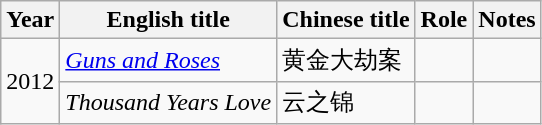<table class="wikitable sortable">
<tr>
<th>Year</th>
<th>English title</th>
<th>Chinese title</th>
<th>Role</th>
<th>Notes</th>
</tr>
<tr>
<td rowspan=2>2012</td>
<td><em><a href='#'>Guns and Roses</a></em></td>
<td>黄金大劫案</td>
<td></td>
<td></td>
</tr>
<tr>
<td><em>Thousand Years Love</em></td>
<td>云之锦</td>
<td></td>
<td></td>
</tr>
</table>
